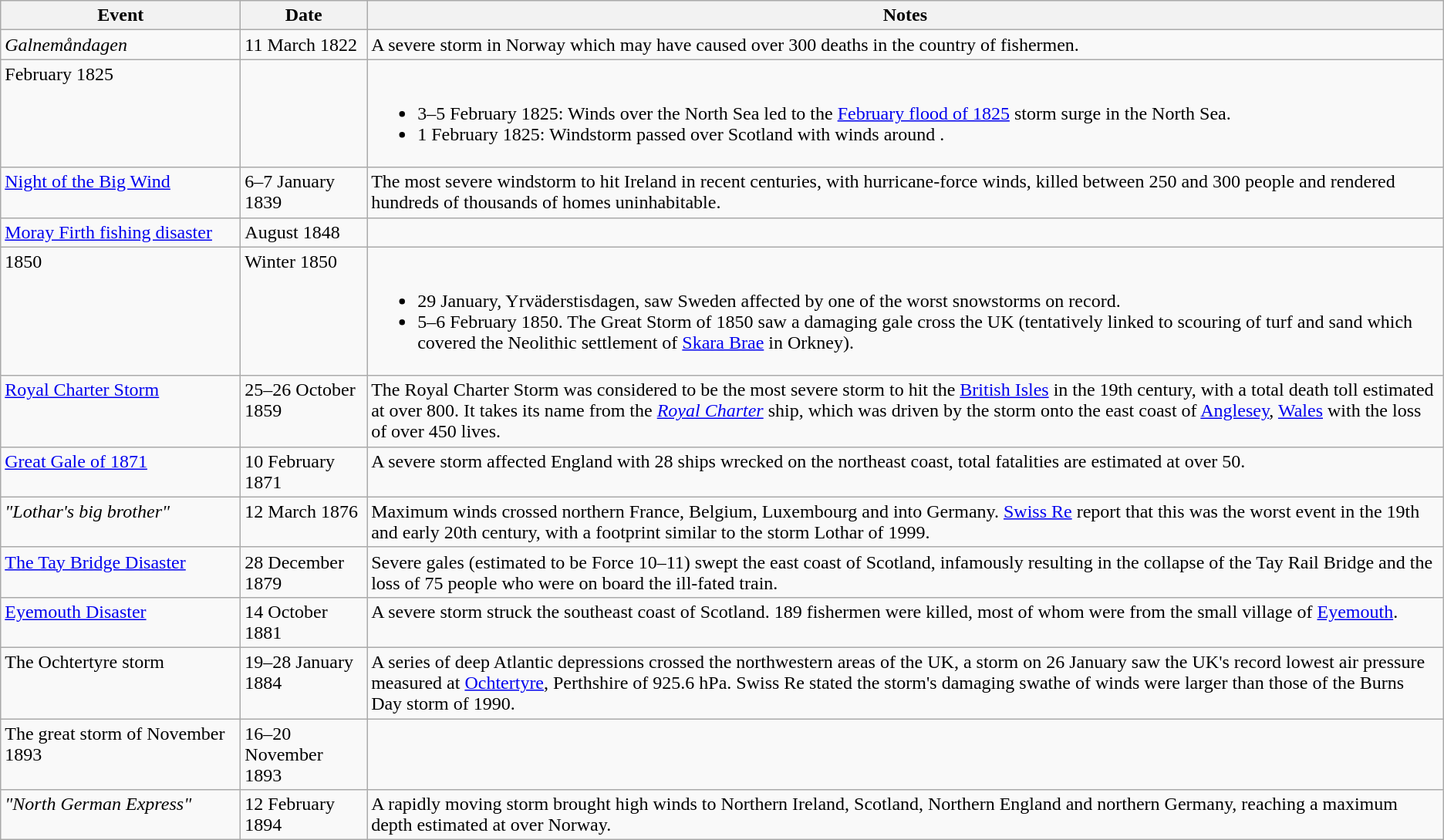<table class="wikitable">
<tr valign=top>
<th width=200>Event</th>
<th>Date</th>
<th>Notes</th>
</tr>
<tr valign=top>
<td><em>Galnemåndagen</em></td>
<td>11 March 1822</td>
<td>A severe storm in Norway which may have caused over 300 deaths in the country of fishermen.</td>
</tr>
<tr valign=top>
<td>February 1825</td>
<td></td>
<td><br><ul><li>3–5 February 1825: Winds over the North Sea led to the <a href='#'>February flood of 1825</a> storm surge in the North Sea.</li><li>1 February 1825: Windstorm passed over Scotland with winds around .</li></ul></td>
</tr>
<tr valign=top>
<td><a href='#'>Night of the Big Wind</a></td>
<td>6–7 January 1839</td>
<td>The most severe windstorm to hit Ireland in recent centuries, with hurricane-force winds, killed between 250 and 300 people and rendered hundreds of thousands of homes uninhabitable.</td>
</tr>
<tr valign=top>
<td><a href='#'>Moray Firth fishing disaster</a></td>
<td>August 1848</td>
<td></td>
</tr>
<tr valign=top>
<td>1850</td>
<td>Winter 1850</td>
<td><br><ul><li>29 January, Yrväderstisdagen, saw Sweden affected by one of the worst snowstorms on record.</li><li>5–6 February 1850. The Great Storm of 1850 saw a damaging gale cross the UK (tentatively linked to scouring of turf and sand which covered the Neolithic settlement of <a href='#'>Skara Brae</a> in Orkney).</li></ul></td>
</tr>
<tr valign=top>
<td><a href='#'>Royal Charter Storm</a></td>
<td>25–26 October 1859</td>
<td>The Royal Charter Storm was considered to be the most severe storm to hit the <a href='#'>British Isles</a> in the 19th century, with a total death toll estimated at over 800. It takes its name from the <a href='#'><em>Royal Charter</em></a> ship, which was driven by the storm onto the east coast of <a href='#'>Anglesey</a>, <a href='#'>Wales</a> with the loss of over 450 lives.</td>
</tr>
<tr valign=top>
<td><a href='#'>Great Gale of 1871</a></td>
<td>10 February 1871</td>
<td>A severe storm affected England with 28 ships wrecked on the northeast coast, total fatalities are estimated at over 50.</td>
</tr>
<tr valign=top>
<td><em>"Lothar's big brother"</em></td>
<td>12 March 1876</td>
<td>Maximum winds crossed northern France, Belgium, Luxembourg and into Germany. <a href='#'>Swiss Re</a> report that this was the worst event in the 19th and early 20th century, with a footprint similar to the storm Lothar of 1999.</td>
</tr>
<tr valign=top>
<td><a href='#'>The Tay Bridge Disaster</a></td>
<td>28 December 1879</td>
<td>Severe gales (estimated to be Force 10–11) swept the east coast of Scotland, infamously resulting in the collapse of the Tay Rail Bridge and the loss of 75 people who were on board the ill-fated train.</td>
</tr>
<tr valign=top>
<td><a href='#'>Eyemouth Disaster</a></td>
<td>14 October 1881</td>
<td>A severe storm struck the southeast coast of Scotland. 189 fishermen were killed, most of whom were from the small village of <a href='#'>Eyemouth</a>.</td>
</tr>
<tr valign=top>
<td>The Ochtertyre storm</td>
<td>19–28 January 1884</td>
<td>A series of deep Atlantic depressions crossed the northwestern areas of the UK, a storm on 26 January saw the UK's record lowest air pressure measured at <a href='#'>Ochtertyre</a>, Perthshire of 925.6 hPa. Swiss Re stated the storm's damaging swathe of winds were larger than those of the Burns Day storm of 1990.</td>
</tr>
<tr valign=top>
<td>The great storm of November 1893</td>
<td>16–20 November 1893</td>
<td></td>
</tr>
<tr valign=top>
<td><em>"North German Express"</em></td>
<td>12 February 1894</td>
<td>A rapidly moving storm brought high winds to Northern Ireland, Scotland, Northern England and northern Germany, reaching a maximum depth estimated at  over Norway.</td>
</tr>
</table>
